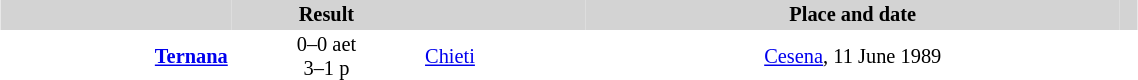<table align=center style="font-size: 85%; border-collapse:collapse" border=0 cellspacing=0 cellpadding=2 width=60%>
<tr bgcolor="D3D3D3">
<th align=right></th>
<th>Result</th>
<th align=left></th>
<th>Place and date</th>
<th></th>
</tr>
<tr>
<td align=right><strong><a href='#'>Ternana</a></strong></td>
<td align=center>0–0 aet <br> 3–1 p</td>
<td><a href='#'>Chieti</a></td>
<td align=center><a href='#'>Cesena</a>, 11 June 1989</td>
</tr>
</table>
